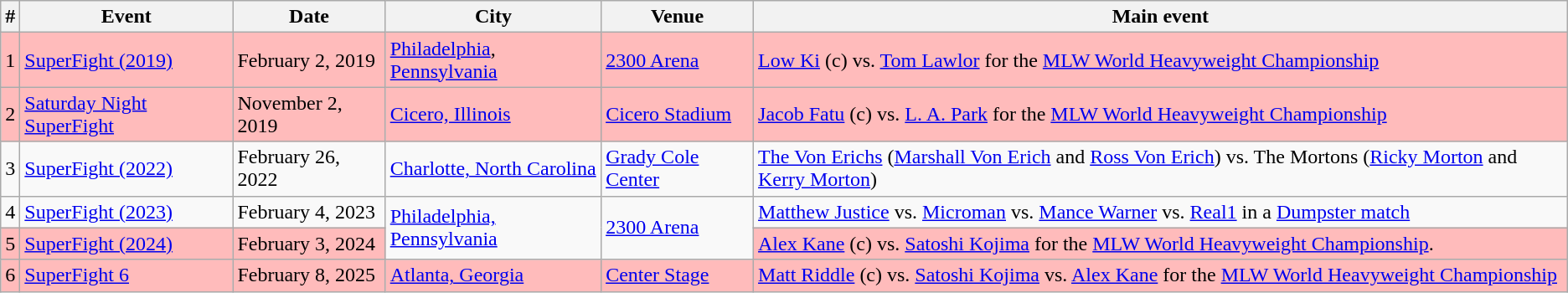<table class="wikitable sortable">
<tr>
<th>#</th>
<th>Event</th>
<th>Date</th>
<th>City</th>
<th>Venue</th>
<th>Main event</th>
</tr>
<tr style="background: #FBB;">
<td>1</td>
<td><a href='#'>SuperFight (2019)</a></td>
<td>February 2, 2019</td>
<td><a href='#'>Philadelphia</a>, <a href='#'>Pennsylvania</a></td>
<td><a href='#'>2300 Arena</a></td>
<td><a href='#'>Low Ki</a> (c) vs. <a href='#'>Tom Lawlor</a> for the <a href='#'>MLW World Heavyweight Championship</a></td>
</tr>
<tr style="background: #FBB;">
<td>2</td>
<td><a href='#'>Saturday Night SuperFight</a></td>
<td>November 2, 2019</td>
<td><a href='#'>Cicero, Illinois</a></td>
<td><a href='#'>Cicero Stadium</a></td>
<td><a href='#'>Jacob Fatu</a> (c) vs. <a href='#'>L. A. Park</a> for the <a href='#'>MLW World Heavyweight Championship</a></td>
</tr>
<tr>
<td>3</td>
<td><a href='#'>SuperFight (2022)</a></td>
<td>February 26, 2022</td>
<td><a href='#'>Charlotte, North Carolina</a></td>
<td><a href='#'>Grady Cole Center</a></td>
<td><a href='#'>The Von Erichs</a> (<a href='#'>Marshall Von Erich</a> and <a href='#'>Ross Von Erich</a>) vs. The Mortons (<a href='#'>Ricky Morton</a> and <a href='#'>Kerry Morton</a>)</td>
</tr>
<tr>
<td>4</td>
<td><a href='#'>SuperFight (2023)</a></td>
<td>February 4, 2023</td>
<td rowspan=2><a href='#'>Philadelphia, Pennsylvania</a></td>
<td rowspan=2><a href='#'>2300 Arena</a></td>
<td><a href='#'>Matthew Justice</a> vs. <a href='#'>Microman</a> vs. <a href='#'>Mance Warner</a> vs. <a href='#'>Real1</a> in a <a href='#'>Dumpster match</a></td>
</tr>
<tr style="background: #FBB;">
<td>5</td>
<td><a href='#'>SuperFight (2024)</a></td>
<td>February 3, 2024</td>
<td><a href='#'>Alex Kane</a> (c) vs. <a href='#'>Satoshi Kojima</a> for the <a href='#'>MLW World Heavyweight Championship</a>.</td>
</tr>
<tr style="background: #FBB;">
<td>6</td>
<td><a href='#'>SuperFight 6</a></td>
<td>February 8, 2025</td>
<td><a href='#'>Atlanta, Georgia</a></td>
<td><a href='#'>Center Stage</a></td>
<td><a href='#'>Matt Riddle</a> (c) vs. <a href='#'>Satoshi Kojima</a> vs. <a href='#'>Alex Kane</a> for the <a href='#'>MLW World Heavyweight Championship</a></td>
</tr>
</table>
